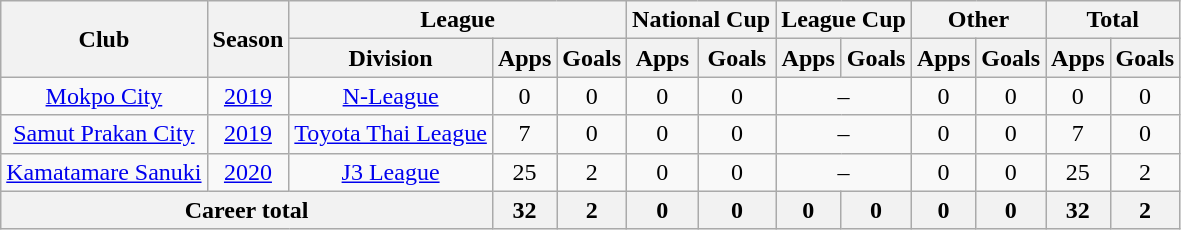<table class="wikitable" style="text-align: center">
<tr>
<th rowspan="2">Club</th>
<th rowspan="2">Season</th>
<th colspan="3">League</th>
<th colspan="2">National Cup</th>
<th colspan="2">League Cup</th>
<th colspan="2">Other</th>
<th colspan="2">Total</th>
</tr>
<tr>
<th>Division</th>
<th>Apps</th>
<th>Goals</th>
<th>Apps</th>
<th>Goals</th>
<th>Apps</th>
<th>Goals</th>
<th>Apps</th>
<th>Goals</th>
<th>Apps</th>
<th>Goals</th>
</tr>
<tr>
<td><a href='#'>Mokpo City</a></td>
<td><a href='#'>2019</a></td>
<td><a href='#'>N-League</a></td>
<td>0</td>
<td>0</td>
<td>0</td>
<td>0</td>
<td colspan="2">–</td>
<td>0</td>
<td>0</td>
<td>0</td>
<td>0</td>
</tr>
<tr>
<td><a href='#'>Samut Prakan City</a></td>
<td><a href='#'>2019</a></td>
<td><a href='#'>Toyota Thai League</a></td>
<td>7</td>
<td>0</td>
<td>0</td>
<td>0</td>
<td colspan="2">–</td>
<td>0</td>
<td>0</td>
<td>7</td>
<td>0</td>
</tr>
<tr>
<td><a href='#'>Kamatamare Sanuki</a></td>
<td><a href='#'>2020</a></td>
<td><a href='#'>J3 League</a></td>
<td>25</td>
<td>2</td>
<td>0</td>
<td>0</td>
<td colspan="2">–</td>
<td>0</td>
<td>0</td>
<td>25</td>
<td>2</td>
</tr>
<tr>
<th colspan=3>Career total</th>
<th>32</th>
<th>2</th>
<th>0</th>
<th>0</th>
<th>0</th>
<th>0</th>
<th>0</th>
<th>0</th>
<th>32</th>
<th>2</th>
</tr>
</table>
